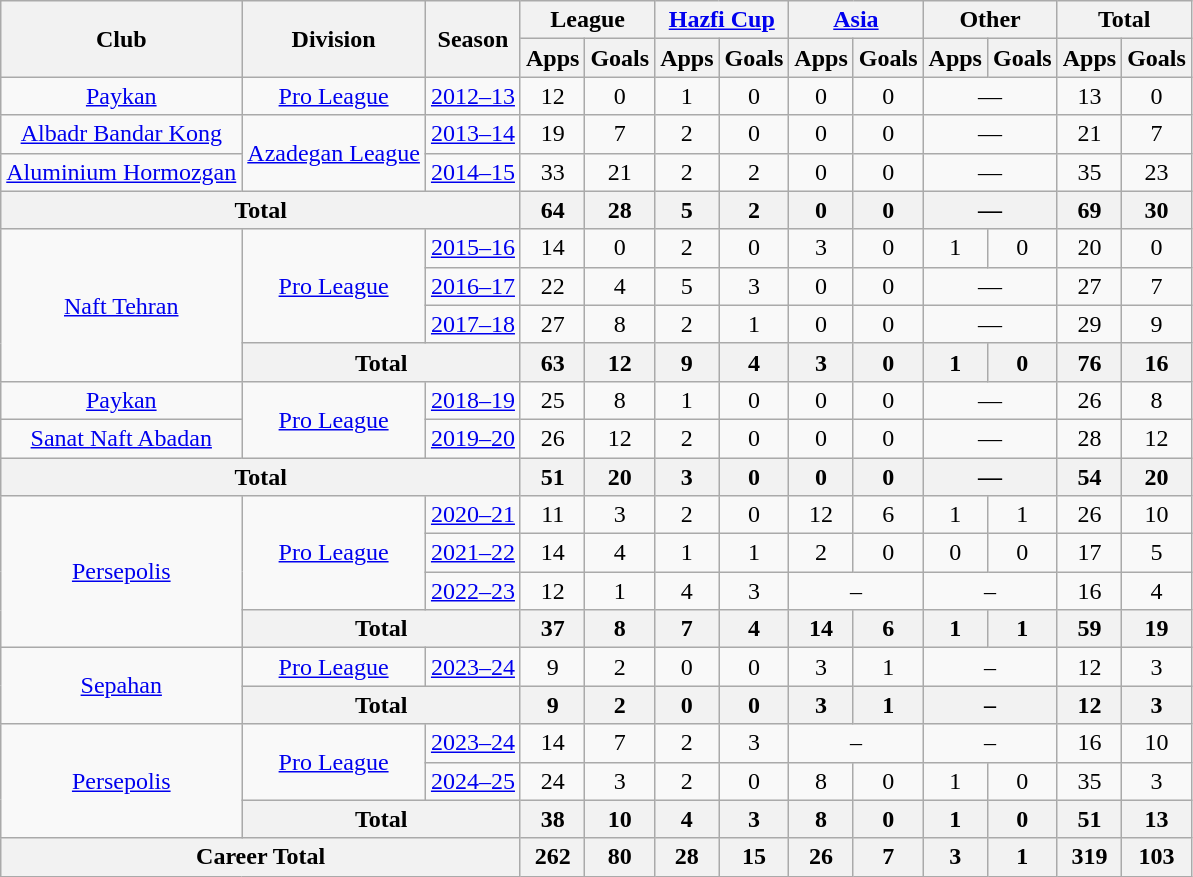<table class="wikitable" style="text-align: center;">
<tr>
<th rowspan=2>Club</th>
<th rowspan=2>Division</th>
<th rowspan=2>Season</th>
<th colspan=2>League</th>
<th colspan=2><a href='#'>Hazfi Cup</a></th>
<th colspan=2><a href='#'>Asia</a></th>
<th colspan=2>Other</th>
<th colspan=2>Total</th>
</tr>
<tr>
<th>Apps</th>
<th>Goals</th>
<th>Apps</th>
<th>Goals</th>
<th>Apps</th>
<th>Goals</th>
<th>Apps</th>
<th>Goals</th>
<th>Apps</th>
<th>Goals</th>
</tr>
<tr>
<td><a href='#'>Paykan</a></td>
<td rowspan="1"><a href='#'>Pro League</a></td>
<td><a href='#'>2012–13</a></td>
<td>12</td>
<td>0</td>
<td>1</td>
<td>0</td>
<td>0</td>
<td>0</td>
<td colspan=2>—</td>
<td>13</td>
<td>0</td>
</tr>
<tr>
<td><a href='#'>Albadr Bandar Kong</a></td>
<td rowspan="2"><a href='#'>Azadegan League</a></td>
<td><a href='#'>2013–14</a></td>
<td>19</td>
<td>7</td>
<td>2</td>
<td>0</td>
<td>0</td>
<td>0</td>
<td colspan=2>—</td>
<td>21</td>
<td>7</td>
</tr>
<tr>
<td><a href='#'>Aluminium Hormozgan</a></td>
<td><a href='#'>2014–15</a></td>
<td>33</td>
<td>21</td>
<td>2</td>
<td>2</td>
<td>0</td>
<td>0</td>
<td colspan=2>—</td>
<td>35</td>
<td>23</td>
</tr>
<tr>
<th colspan=3>Total</th>
<th>64</th>
<th>28</th>
<th>5</th>
<th>2</th>
<th>0</th>
<th>0</th>
<th colspan=2>—</th>
<th>69</th>
<th>30</th>
</tr>
<tr>
<td rowspan="4"><a href='#'>Naft Tehran</a></td>
<td rowspan="3"><a href='#'>Pro League</a></td>
<td><a href='#'>2015–16</a></td>
<td>14</td>
<td>0</td>
<td>2</td>
<td>0</td>
<td>3</td>
<td>0</td>
<td>1</td>
<td>0</td>
<td>20</td>
<td>0</td>
</tr>
<tr>
<td><a href='#'>2016–17</a></td>
<td>22</td>
<td>4</td>
<td>5</td>
<td>3</td>
<td>0</td>
<td>0</td>
<td colspan=2>—</td>
<td>27</td>
<td>7</td>
</tr>
<tr>
<td><a href='#'>2017–18</a></td>
<td>27</td>
<td>8</td>
<td>2</td>
<td>1</td>
<td>0</td>
<td>0</td>
<td colspan=2>—</td>
<td>29</td>
<td>9</td>
</tr>
<tr>
<th colspan=2>Total</th>
<th>63</th>
<th>12</th>
<th>9</th>
<th>4</th>
<th>3</th>
<th>0</th>
<th>1</th>
<th>0</th>
<th>76</th>
<th>16</th>
</tr>
<tr>
<td rowspan="1"><a href='#'>Paykan</a></td>
<td rowspan="2"><a href='#'>Pro League</a></td>
<td><a href='#'>2018–19</a></td>
<td>25</td>
<td>8</td>
<td>1</td>
<td>0</td>
<td>0</td>
<td>0</td>
<td colspan=2>—</td>
<td>26</td>
<td>8</td>
</tr>
<tr>
<td rowspan="1"><a href='#'>Sanat Naft Abadan</a></td>
<td><a href='#'>2019–20</a></td>
<td>26</td>
<td>12</td>
<td>2</td>
<td>0</td>
<td>0</td>
<td>0</td>
<td colspan=2>—</td>
<td>28</td>
<td>12</td>
</tr>
<tr>
<th colspan=3>Total</th>
<th>51</th>
<th>20</th>
<th>3</th>
<th>0</th>
<th>0</th>
<th>0</th>
<th colspan=2>—</th>
<th>54</th>
<th>20</th>
</tr>
<tr>
<td rowspan="4"><a href='#'>Persepolis</a></td>
<td rowspan="3"><a href='#'>Pro League</a></td>
<td><a href='#'>2020–21</a></td>
<td>11</td>
<td>3</td>
<td>2</td>
<td>0</td>
<td>12</td>
<td>6</td>
<td>1</td>
<td>1</td>
<td>26</td>
<td>10</td>
</tr>
<tr>
<td><a href='#'>2021–22</a></td>
<td>14</td>
<td>4</td>
<td>1</td>
<td>1</td>
<td>2</td>
<td>0</td>
<td>0</td>
<td>0</td>
<td>17</td>
<td>5</td>
</tr>
<tr>
<td><a href='#'>2022–23</a></td>
<td>12</td>
<td>1</td>
<td>4</td>
<td>3</td>
<td colspan="2">–</td>
<td colspan="2">–</td>
<td>16</td>
<td>4</td>
</tr>
<tr>
<th colspan="2">Total</th>
<th>37</th>
<th>8</th>
<th>7</th>
<th>4</th>
<th>14</th>
<th>6</th>
<th>1</th>
<th>1</th>
<th>59</th>
<th>19</th>
</tr>
<tr>
<td rowspan="2"><a href='#'>Sepahan</a></td>
<td><a href='#'>Pro League</a></td>
<td><a href='#'>2023–24</a></td>
<td>9</td>
<td>2</td>
<td>0</td>
<td>0</td>
<td>3</td>
<td>1</td>
<td colspan="2">–</td>
<td>12</td>
<td>3</td>
</tr>
<tr>
<th colspan="2">Total</th>
<th>9</th>
<th>2</th>
<th>0</th>
<th>0</th>
<th>3</th>
<th>1</th>
<th colspan="2">–</th>
<th>12</th>
<th>3</th>
</tr>
<tr>
<td rowspan="3"><a href='#'>Persepolis</a></td>
<td rowspan="2"><a href='#'>Pro League</a></td>
<td><a href='#'>2023–24</a></td>
<td>14</td>
<td>7</td>
<td>2</td>
<td>3</td>
<td colspan="2">–</td>
<td colspan="2">–</td>
<td>16</td>
<td>10</td>
</tr>
<tr>
<td><a href='#'>2024–25</a></td>
<td>24</td>
<td>3</td>
<td>2</td>
<td>0</td>
<td>8</td>
<td>0</td>
<td>1</td>
<td>0</td>
<td>35</td>
<td>3</td>
</tr>
<tr>
<th colspan="2">Total</th>
<th>38</th>
<th>10</th>
<th>4</th>
<th>3</th>
<th>8</th>
<th>0</th>
<th>1</th>
<th>0</th>
<th>51</th>
<th>13</th>
</tr>
<tr>
<th colspan="3">Career Total</th>
<th>262</th>
<th>80</th>
<th>28</th>
<th>15</th>
<th>26</th>
<th>7</th>
<th>3</th>
<th>1</th>
<th>319</th>
<th>103</th>
</tr>
</table>
